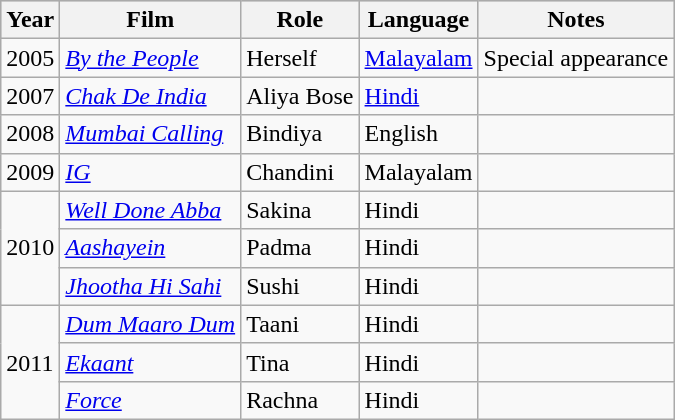<table class="wikitable">
<tr style="background:#ccc; text-align:center;">
<th>Year</th>
<th>Film</th>
<th>Role</th>
<th>Language</th>
<th>Notes</th>
</tr>
<tr>
<td>2005</td>
<td><em><a href='#'>By the People</a></em></td>
<td>Herself</td>
<td><a href='#'>Malayalam</a></td>
<td>Special appearance</td>
</tr>
<tr>
<td>2007</td>
<td><em><a href='#'>Chak De India</a></em></td>
<td>Aliya Bose</td>
<td><a href='#'>Hindi</a></td>
<td></td>
</tr>
<tr>
<td>2008</td>
<td><em><a href='#'>Mumbai Calling</a></em></td>
<td>Bindiya</td>
<td>English</td>
<td></td>
</tr>
<tr>
<td>2009</td>
<td><em><a href='#'>IG</a></em></td>
<td>Chandini</td>
<td>Malayalam</td>
<td></td>
</tr>
<tr>
<td rowspan="3">2010</td>
<td><em><a href='#'>Well Done Abba</a></em></td>
<td>Sakina</td>
<td>Hindi</td>
<td></td>
</tr>
<tr>
<td><em><a href='#'>Aashayein</a></em></td>
<td>Padma</td>
<td>Hindi</td>
<td></td>
</tr>
<tr>
<td><em><a href='#'>Jhootha Hi Sahi</a></em></td>
<td>Sushi</td>
<td>Hindi</td>
<td></td>
</tr>
<tr>
<td rowspan="3">2011</td>
<td><em><a href='#'>Dum Maaro Dum</a></em></td>
<td>Taani</td>
<td>Hindi</td>
<td></td>
</tr>
<tr>
<td><em><a href='#'>Ekaant</a></em></td>
<td>Tina</td>
<td>Hindi</td>
<td></td>
</tr>
<tr>
<td><em><a href='#'>Force</a></em></td>
<td>Rachna</td>
<td>Hindi</td>
<td></td>
</tr>
</table>
